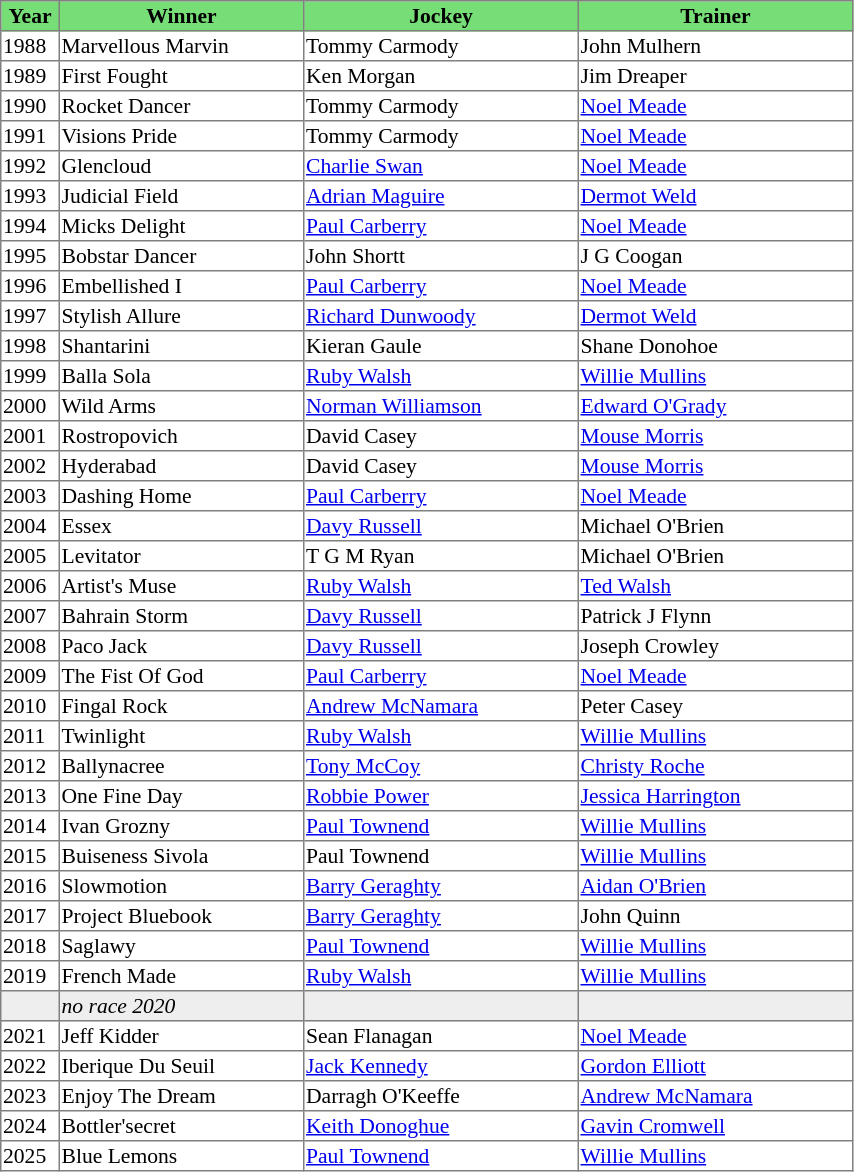<table class = "sortable" | border="1" style="border-collapse: collapse; font-size:90%">
<tr bgcolor="#77dd77" align="center">
<th style="width:36px"><strong>Year</strong></th>
<th style="width:160px"><strong>Winner</strong></th>
<th style="width:180px"><strong>Jockey</strong></th>
<th style="width:180px"><strong>Trainer</strong></th>
</tr>
<tr>
<td>1988</td>
<td>Marvellous Marvin</td>
<td>Tommy Carmody</td>
<td>John Mulhern</td>
</tr>
<tr>
<td>1989</td>
<td>First Fought</td>
<td>Ken Morgan</td>
<td>Jim Dreaper</td>
</tr>
<tr>
<td>1990</td>
<td>Rocket Dancer</td>
<td>Tommy Carmody</td>
<td><a href='#'>Noel Meade</a></td>
</tr>
<tr>
<td>1991</td>
<td>Visions Pride</td>
<td>Tommy Carmody</td>
<td><a href='#'>Noel Meade</a></td>
</tr>
<tr>
<td>1992</td>
<td>Glencloud</td>
<td><a href='#'>Charlie Swan</a></td>
<td><a href='#'>Noel Meade</a></td>
</tr>
<tr>
<td>1993</td>
<td>Judicial Field</td>
<td><a href='#'>Adrian Maguire</a></td>
<td><a href='#'>Dermot Weld</a></td>
</tr>
<tr>
<td>1994</td>
<td>Micks Delight</td>
<td><a href='#'>Paul Carberry</a></td>
<td><a href='#'>Noel Meade</a></td>
</tr>
<tr>
<td>1995</td>
<td>Bobstar Dancer</td>
<td>John Shortt</td>
<td>J G Coogan</td>
</tr>
<tr>
<td>1996</td>
<td>Embellished I</td>
<td><a href='#'>Paul Carberry</a></td>
<td><a href='#'>Noel Meade</a></td>
</tr>
<tr>
<td>1997</td>
<td>Stylish Allure</td>
<td><a href='#'>Richard Dunwoody</a></td>
<td><a href='#'>Dermot Weld</a></td>
</tr>
<tr>
<td>1998</td>
<td>Shantarini</td>
<td>Kieran Gaule</td>
<td>Shane Donohoe</td>
</tr>
<tr>
<td>1999</td>
<td>Balla Sola</td>
<td><a href='#'>Ruby Walsh</a></td>
<td><a href='#'>Willie Mullins</a></td>
</tr>
<tr>
<td>2000</td>
<td>Wild Arms</td>
<td><a href='#'>Norman Williamson</a></td>
<td><a href='#'>Edward O'Grady</a></td>
</tr>
<tr>
<td>2001</td>
<td>Rostropovich</td>
<td>David Casey</td>
<td><a href='#'>Mouse Morris</a></td>
</tr>
<tr>
<td>2002</td>
<td>Hyderabad</td>
<td>David Casey</td>
<td><a href='#'>Mouse Morris</a></td>
</tr>
<tr>
<td>2003</td>
<td>Dashing Home</td>
<td><a href='#'>Paul Carberry</a></td>
<td><a href='#'>Noel Meade</a></td>
</tr>
<tr>
<td>2004</td>
<td>Essex</td>
<td><a href='#'>Davy Russell</a></td>
<td>Michael O'Brien</td>
</tr>
<tr>
<td>2005</td>
<td>Levitator</td>
<td>T G M Ryan</td>
<td>Michael O'Brien</td>
</tr>
<tr>
<td>2006</td>
<td>Artist's Muse</td>
<td><a href='#'>Ruby Walsh</a></td>
<td><a href='#'>Ted Walsh</a></td>
</tr>
<tr>
<td>2007</td>
<td>Bahrain Storm</td>
<td><a href='#'>Davy Russell</a></td>
<td>Patrick J Flynn</td>
</tr>
<tr>
<td>2008</td>
<td>Paco Jack</td>
<td><a href='#'>Davy Russell</a></td>
<td>Joseph Crowley</td>
</tr>
<tr>
<td>2009</td>
<td>The Fist Of God</td>
<td><a href='#'>Paul Carberry</a></td>
<td><a href='#'>Noel Meade</a></td>
</tr>
<tr>
<td>2010</td>
<td>Fingal Rock</td>
<td><a href='#'>Andrew McNamara</a></td>
<td>Peter Casey</td>
</tr>
<tr>
<td>2011</td>
<td>Twinlight</td>
<td><a href='#'>Ruby Walsh</a></td>
<td><a href='#'>Willie Mullins</a></td>
</tr>
<tr>
<td>2012</td>
<td>Ballynacree</td>
<td><a href='#'>Tony McCoy</a></td>
<td><a href='#'>Christy Roche</a></td>
</tr>
<tr>
<td>2013</td>
<td>One Fine Day</td>
<td><a href='#'>Robbie Power</a></td>
<td><a href='#'>Jessica Harrington</a></td>
</tr>
<tr>
<td>2014</td>
<td>Ivan Grozny</td>
<td><a href='#'>Paul Townend</a></td>
<td><a href='#'>Willie Mullins</a></td>
</tr>
<tr>
<td>2015</td>
<td>Buiseness Sivola</td>
<td>Paul Townend</td>
<td><a href='#'>Willie Mullins</a></td>
</tr>
<tr>
<td>2016</td>
<td>Slowmotion</td>
<td><a href='#'>Barry Geraghty</a></td>
<td><a href='#'>Aidan O'Brien</a></td>
</tr>
<tr>
<td>2017</td>
<td>Project Bluebook</td>
<td><a href='#'>Barry Geraghty</a></td>
<td>John Quinn</td>
</tr>
<tr>
<td>2018</td>
<td>Saglawy</td>
<td><a href='#'>Paul Townend</a></td>
<td><a href='#'>Willie Mullins</a></td>
</tr>
<tr>
<td>2019</td>
<td>French Made</td>
<td><a href='#'>Ruby Walsh</a></td>
<td><a href='#'>Willie Mullins</a></td>
</tr>
<tr bgcolor="#eeeeee">
<td data-sort-value="2020"></td>
<td><em>no race 2020</em></td>
<td></td>
<td></td>
</tr>
<tr>
<td>2021</td>
<td>Jeff Kidder</td>
<td>Sean Flanagan</td>
<td><a href='#'>Noel Meade</a></td>
</tr>
<tr>
<td>2022</td>
<td>Iberique Du Seuil</td>
<td><a href='#'>Jack Kennedy</a></td>
<td><a href='#'>Gordon Elliott</a></td>
</tr>
<tr>
<td>2023</td>
<td>Enjoy The Dream</td>
<td>Darragh O'Keeffe</td>
<td><a href='#'>Andrew McNamara</a></td>
</tr>
<tr>
<td>2024</td>
<td>Bottler'secret</td>
<td><a href='#'>Keith Donoghue</a></td>
<td><a href='#'>Gavin Cromwell</a></td>
</tr>
<tr>
<td>2025</td>
<td>Blue Lemons</td>
<td><a href='#'>Paul Townend</a></td>
<td><a href='#'>Willie Mullins</a></td>
</tr>
</table>
